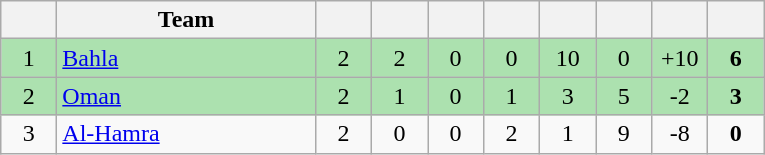<table class="wikitable" style="text-align: center;">
<tr>
<th width=30></th>
<th width=165>Team</th>
<th width=30></th>
<th width=30></th>
<th width=30></th>
<th width=30></th>
<th width=30></th>
<th width=30></th>
<th width=30></th>
<th width=30></th>
</tr>
<tr bgcolor=#ACE1AF>
<td>1</td>
<td align=left><a href='#'>Bahla</a></td>
<td>2</td>
<td>2</td>
<td>0</td>
<td>0</td>
<td>10</td>
<td>0</td>
<td>+10</td>
<td><strong>6</strong></td>
</tr>
<tr bgcolor=#ACE1AF>
<td>2</td>
<td align=left><a href='#'>Oman</a></td>
<td>2</td>
<td>1</td>
<td>0</td>
<td>1</td>
<td>3</td>
<td>5</td>
<td>-2</td>
<td><strong>3</strong></td>
</tr>
<tr>
<td>3</td>
<td align=left><a href='#'>Al-Hamra</a></td>
<td>2</td>
<td>0</td>
<td>0</td>
<td>2</td>
<td>1</td>
<td>9</td>
<td>-8</td>
<td><strong>0</strong></td>
</tr>
</table>
